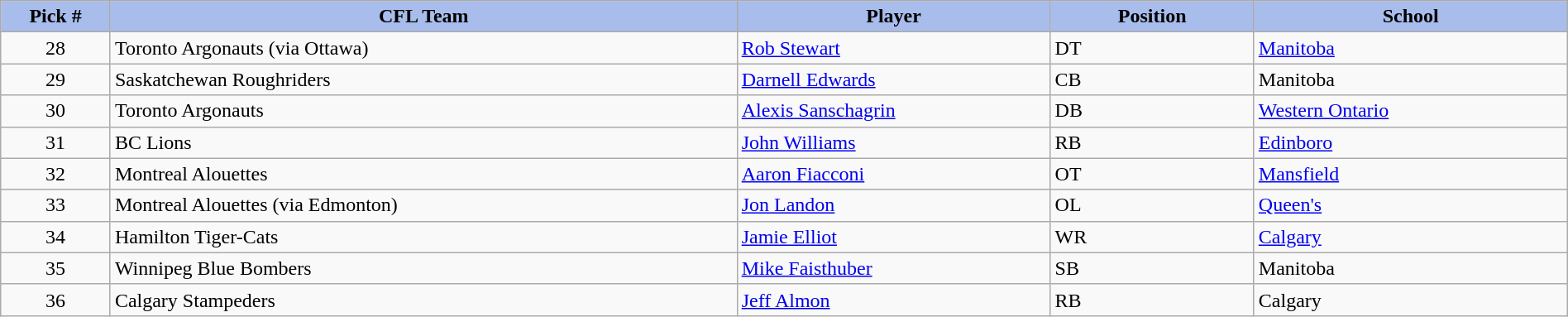<table class="wikitable" border="1" style="width: 100%">
<tr>
<th style="background:#a8bdec;" width=7%>Pick #</th>
<th width=40% style="background:#a8bdec;">CFL Team</th>
<th width=20% style="background:#a8bdec;">Player</th>
<th width=13% style="background:#a8bdec;">Position</th>
<th width=20% style="background:#a8bdec;">School</th>
</tr>
<tr>
<td align=center>28</td>
<td>Toronto Argonauts (via Ottawa)</td>
<td><a href='#'>Rob Stewart</a></td>
<td>DT</td>
<td><a href='#'>Manitoba</a></td>
</tr>
<tr>
<td align=center>29</td>
<td>Saskatchewan Roughriders</td>
<td><a href='#'>Darnell Edwards</a></td>
<td>CB</td>
<td>Manitoba</td>
</tr>
<tr>
<td align=center>30</td>
<td>Toronto Argonauts</td>
<td><a href='#'>Alexis Sanschagrin</a></td>
<td>DB</td>
<td><a href='#'>Western Ontario</a></td>
</tr>
<tr>
<td align=center>31</td>
<td>BC Lions</td>
<td><a href='#'>John Williams</a></td>
<td>RB</td>
<td><a href='#'>Edinboro</a></td>
</tr>
<tr>
<td align=center>32</td>
<td>Montreal Alouettes</td>
<td><a href='#'>Aaron Fiacconi</a></td>
<td>OT</td>
<td><a href='#'>Mansfield</a></td>
</tr>
<tr>
<td align=center>33</td>
<td>Montreal Alouettes (via Edmonton)</td>
<td><a href='#'>Jon Landon</a></td>
<td>OL</td>
<td><a href='#'>Queen's</a></td>
</tr>
<tr>
<td align=center>34</td>
<td>Hamilton Tiger-Cats</td>
<td><a href='#'>Jamie Elliot</a></td>
<td>WR</td>
<td><a href='#'>Calgary</a></td>
</tr>
<tr>
<td align=center>35</td>
<td>Winnipeg Blue Bombers</td>
<td><a href='#'>Mike Faisthuber</a></td>
<td>SB</td>
<td>Manitoba</td>
</tr>
<tr>
<td align=center>36</td>
<td>Calgary Stampeders</td>
<td><a href='#'>Jeff Almon</a></td>
<td>RB</td>
<td>Calgary</td>
</tr>
</table>
